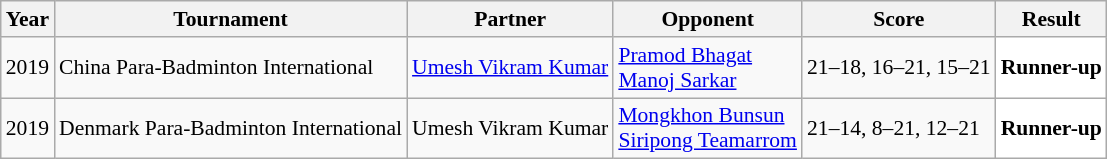<table class="sortable wikitable" style="font-size: 90%;">
<tr>
<th>Year</th>
<th>Tournament</th>
<th>Partner</th>
<th>Opponent</th>
<th>Score</th>
<th>Result</th>
</tr>
<tr>
<td align="center">2019</td>
<td align="left">China Para-Badminton International</td>
<td> <a href='#'>Umesh Vikram Kumar</a></td>
<td align="left"> <a href='#'>Pramod Bhagat</a><br> <a href='#'>Manoj Sarkar</a></td>
<td align="left">21–18, 16–21, 15–21</td>
<td style="text-align:left; background:white"> <strong>Runner-up</strong></td>
</tr>
<tr>
<td align="center">2019</td>
<td align="left">Denmark Para-Badminton International</td>
<td> Umesh Vikram Kumar</td>
<td align="left"> <a href='#'>Mongkhon Bunsun</a><br> <a href='#'>Siripong Teamarrom</a></td>
<td align="left">21–14, 8–21, 12–21</td>
<td style="text-align:left; background:white"> <strong>Runner-up</strong></td>
</tr>
</table>
